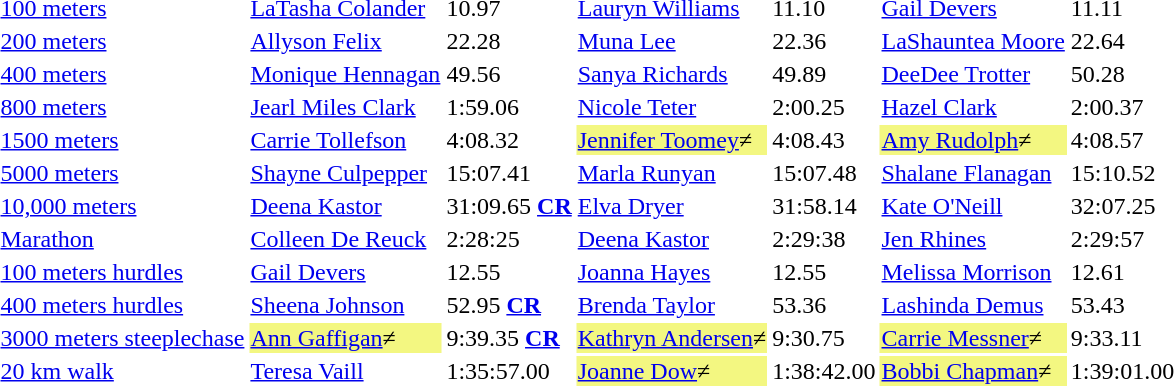<table>
<tr>
<td><a href='#'>100 meters</a></td>
<td><a href='#'>LaTasha Colander</a></td>
<td>10.97</td>
<td><a href='#'>Lauryn Williams</a></td>
<td>11.10</td>
<td><a href='#'>Gail Devers</a></td>
<td>11.11</td>
</tr>
<tr>
<td><a href='#'>200 meters</a></td>
<td><a href='#'>Allyson Felix</a></td>
<td>22.28</td>
<td><a href='#'>Muna Lee</a></td>
<td>22.36</td>
<td><a href='#'>LaShauntea Moore</a></td>
<td>22.64</td>
</tr>
<tr>
<td><a href='#'>400 meters</a></td>
<td><a href='#'>Monique Hennagan</a></td>
<td>49.56</td>
<td><a href='#'>Sanya Richards</a></td>
<td>49.89</td>
<td><a href='#'>DeeDee Trotter</a></td>
<td>50.28</td>
</tr>
<tr>
<td><a href='#'>800 meters</a></td>
<td><a href='#'>Jearl Miles Clark</a></td>
<td>1:59.06</td>
<td><a href='#'>Nicole Teter</a></td>
<td>2:00.25</td>
<td><a href='#'>Hazel Clark</a></td>
<td>2:00.37</td>
</tr>
<tr>
<td><a href='#'>1500 meters</a></td>
<td><a href='#'>Carrie Tollefson</a></td>
<td>4:08.32</td>
<td style="background:#f3f781;"><a href='#'>Jennifer Toomey</a>≠</td>
<td>4:08.43</td>
<td style="background:#f3f781;"><a href='#'>Amy Rudolph</a>≠</td>
<td>4:08.57</td>
</tr>
<tr>
<td><a href='#'>5000 meters</a></td>
<td><a href='#'>Shayne Culpepper</a></td>
<td>15:07.41</td>
<td><a href='#'>Marla Runyan</a></td>
<td>15:07.48</td>
<td><a href='#'>Shalane Flanagan</a></td>
<td>15:10.52</td>
</tr>
<tr>
<td><a href='#'>10,000 meters</a></td>
<td><a href='#'>Deena Kastor</a></td>
<td>31:09.65 <strong><a href='#'>CR</a></strong></td>
<td><a href='#'>Elva Dryer</a></td>
<td>31:58.14</td>
<td><a href='#'>Kate O'Neill</a></td>
<td>32:07.25</td>
</tr>
<tr>
<td><a href='#'>Marathon</a></td>
<td><a href='#'>Colleen De Reuck</a></td>
<td>2:28:25</td>
<td><a href='#'>Deena Kastor</a></td>
<td>2:29:38</td>
<td><a href='#'>Jen Rhines</a></td>
<td>2:29:57</td>
</tr>
<tr>
<td><a href='#'>100 meters hurdles</a></td>
<td><a href='#'>Gail Devers</a></td>
<td>12.55</td>
<td><a href='#'>Joanna Hayes</a></td>
<td>12.55</td>
<td><a href='#'>Melissa Morrison</a></td>
<td>12.61</td>
</tr>
<tr>
<td><a href='#'>400 meters hurdles</a></td>
<td><a href='#'>Sheena Johnson</a></td>
<td>52.95 <strong><a href='#'>CR</a></strong></td>
<td><a href='#'>Brenda Taylor</a></td>
<td>53.36</td>
<td><a href='#'>Lashinda Demus</a></td>
<td>53.43</td>
</tr>
<tr>
<td><a href='#'>3000 meters steeplechase</a></td>
<td style="background:#f3f781;"><a href='#'>Ann Gaffigan</a>≠</td>
<td>9:39.35 <strong><a href='#'>CR</a></strong></td>
<td style="background:#f3f781;"><a href='#'>Kathryn Andersen</a>≠</td>
<td>9:30.75</td>
<td style="background:#f3f781;"><a href='#'>Carrie Messner</a>≠</td>
<td>9:33.11</td>
</tr>
<tr>
<td><a href='#'>20 km walk</a></td>
<td><a href='#'>Teresa Vaill</a></td>
<td>1:35:57.00</td>
<td style="background:#f3f781;"><a href='#'>Joanne Dow</a>≠</td>
<td>1:38:42.00</td>
<td style="background:#f3f781;"><a href='#'>Bobbi Chapman</a>≠</td>
<td>1:39:01.00</td>
</tr>
</table>
